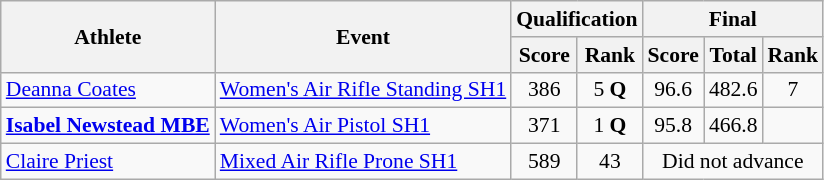<table class=wikitable style="font-size:90%">
<tr>
<th rowspan="2">Athlete</th>
<th rowspan="2">Event</th>
<th colspan="2">Qualification</th>
<th colspan="3">Final</th>
</tr>
<tr>
<th>Score</th>
<th>Rank</th>
<th>Score</th>
<th>Total</th>
<th>Rank</th>
</tr>
<tr>
<td><a href='#'>Deanna Coates</a></td>
<td><a href='#'>Women's Air Rifle Standing SH1</a></td>
<td align=center>386</td>
<td align=center>5 <strong>Q</strong></td>
<td align=center>96.6</td>
<td align=center>482.6</td>
<td align=center>7</td>
</tr>
<tr>
<td><strong><a href='#'>Isabel Newstead MBE</a></strong></td>
<td><a href='#'>Women's Air Pistol SH1</a></td>
<td align=center>371</td>
<td align=center>1 <strong>Q</strong></td>
<td align=center>95.8</td>
<td align=center>466.8</td>
<td align=center></td>
</tr>
<tr>
<td><a href='#'>Claire Priest</a></td>
<td><a href='#'>Mixed Air Rifle Prone SH1</a></td>
<td align=center>589</td>
<td align=center>43</td>
<td align=center colspan="3">Did not advance</td>
</tr>
</table>
